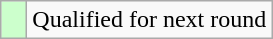<table class="wikitable">
<tr>
<td style="width:10px; background:#cfc"></td>
<td>Qualified for next round</td>
</tr>
</table>
